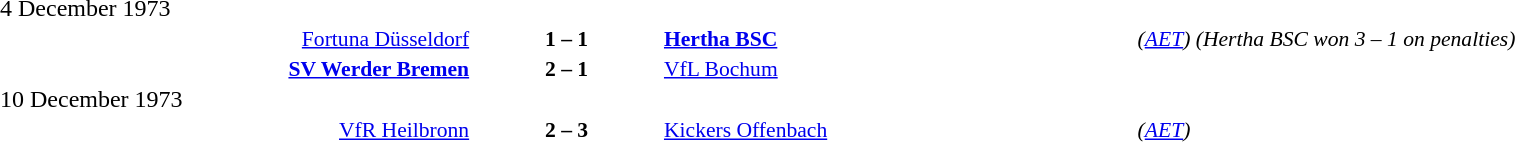<table width=100% cellspacing=1>
<tr>
<th width=25%></th>
<th width=10%></th>
<th width=25%></th>
<th></th>
</tr>
<tr>
<td>4 December 1973</td>
</tr>
<tr style=font-size:90%>
<td align=right><a href='#'>Fortuna Düsseldorf</a></td>
<td align=center><strong>1 – 1</strong></td>
<td><strong><a href='#'>Hertha BSC</a></strong></td>
<td><em>(<a href='#'>AET</a>) (Hertha BSC won 3 – 1 on penalties)</em></td>
</tr>
<tr style=font-size:90%>
<td align=right><strong><a href='#'>SV Werder Bremen</a></strong></td>
<td align=center><strong>2 – 1</strong></td>
<td><a href='#'>VfL Bochum</a></td>
</tr>
<tr>
<td>10 December 1973</td>
</tr>
<tr style=font-size:90%>
<td align=right><a href='#'>VfR Heilbronn</a></td>
<td align=center><strong>2 – 3</strong></td>
<td><a href='#'>Kickers Offenbach</a></td>
<td><em>(<a href='#'>AET</a>)</em></td>
</tr>
</table>
